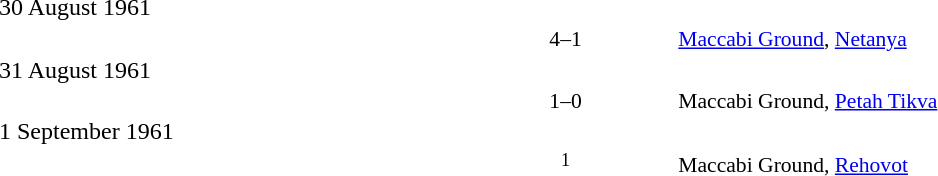<table style="width:100%;" cellspacing="1">
<tr>
<th width=25%></th>
<th width=10%></th>
<th></th>
</tr>
<tr>
<td>30 August 1961</td>
</tr>
<tr>
</tr>
<tr style=font-size:90%>
<td align=right></td>
<td align=center>4–1</td>
<td></td>
<td><a href='#'>Maccabi Ground</a>, <a href='#'>Netanya</a></td>
</tr>
<tr>
<td>31 August 1961</td>
</tr>
<tr style=font-size:90%>
<td align=right></td>
<td align=center>1–0</td>
<td></td>
<td>Maccabi Ground, <a href='#'>Petah Tikva</a></td>
</tr>
<tr>
<td>1 September 1961</td>
</tr>
<tr style=font-size:90%>
<td align=right></td>
<td align=center><sup>1</sup></td>
<td></td>
<td>Maccabi Ground, <a href='#'>Rehovot</a></td>
</tr>
</table>
